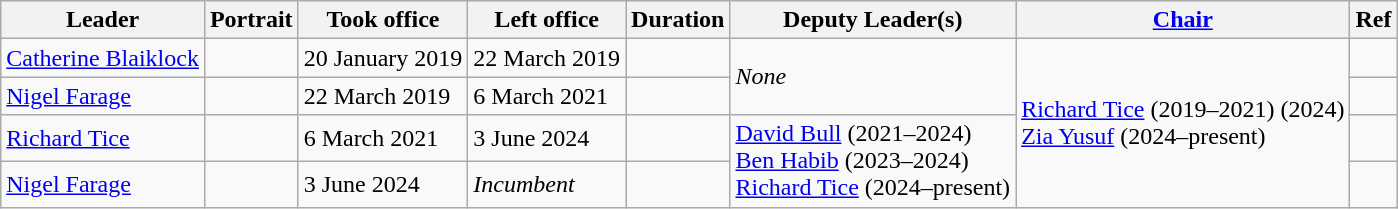<table class="wikitable">
<tr>
<th>Leader<br></th>
<th>Portrait</th>
<th>Took office</th>
<th>Left office</th>
<th>Duration</th>
<th>Deputy Leader(s)</th>
<th><a href='#'>Chair</a></th>
<th>Ref</th>
</tr>
<tr>
<td><a href='#'>Catherine Blaiklock</a><br></td>
<td></td>
<td>20 January 2019</td>
<td>22 March 2019</td>
<td></td>
<td rowspan="2"><em>None</em></td>
<td rowspan="4"><a href='#'>Richard Tice</a> (2019–2021) (2024)<br><a href='#'>Zia Yusuf</a> (2024–present)</td>
<td></td>
</tr>
<tr>
<td><a href='#'>Nigel Farage</a></td>
<td></td>
<td>22 March 2019</td>
<td>6 March 2021</td>
<td></td>
<td></td>
</tr>
<tr>
<td><a href='#'>Richard Tice</a></td>
<td></td>
<td>6 March 2021</td>
<td>3 June 2024</td>
<td></td>
<td rowspan="2"><a href='#'>David Bull</a> (2021–2024)<br><a href='#'>Ben Habib</a> (2023–2024)<br><a href='#'>Richard Tice</a> (2024–present)</td>
<td></td>
</tr>
<tr>
<td><a href='#'>Nigel Farage</a></td>
<td></td>
<td>3 June 2024</td>
<td><em>Incumbent</em></td>
<td></td>
<td></td>
</tr>
</table>
